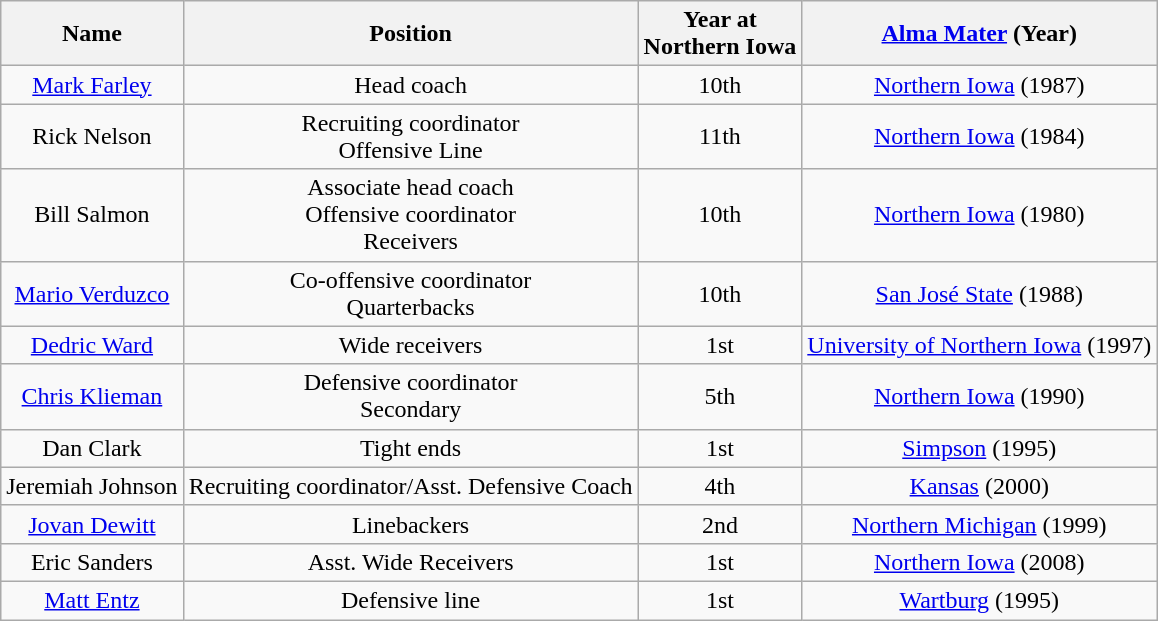<table class="wikitable">
<tr>
<th>Name</th>
<th>Position</th>
<th>Year at <br> Northern Iowa</th>
<th><a href='#'>Alma Mater</a> (Year)</th>
</tr>
<tr align="center">
<td><a href='#'>Mark Farley</a></td>
<td>Head coach</td>
<td>10th</td>
<td><a href='#'>Northern Iowa</a> (1987)</td>
</tr>
<tr align="center">
<td>Rick Nelson</td>
<td>Recruiting coordinator<br>Offensive Line</td>
<td>11th</td>
<td><a href='#'>Northern Iowa</a> (1984)</td>
</tr>
<tr align="center">
<td>Bill Salmon</td>
<td>Associate head coach<br>Offensive coordinator<br>Receivers</td>
<td>10th</td>
<td><a href='#'>Northern Iowa</a> (1980)</td>
</tr>
<tr align="center">
<td><a href='#'>Mario Verduzco</a></td>
<td>Co-offensive coordinator<br>Quarterbacks</td>
<td>10th</td>
<td><a href='#'>San José State</a> (1988)</td>
</tr>
<tr align="center">
<td><a href='#'>Dedric Ward</a></td>
<td>Wide receivers</td>
<td>1st</td>
<td><a href='#'>University of Northern Iowa</a> (1997)</td>
</tr>
<tr align="center">
<td><a href='#'>Chris Klieman</a></td>
<td>Defensive coordinator<br>Secondary</td>
<td>5th</td>
<td><a href='#'>Northern Iowa</a> (1990)</td>
</tr>
<tr align="center">
<td>Dan Clark</td>
<td>Tight ends</td>
<td>1st</td>
<td><a href='#'>Simpson</a> (1995)</td>
</tr>
<tr align="center">
<td>Jeremiah Johnson</td>
<td>Recruiting coordinator/Asst. Defensive Coach</td>
<td>4th</td>
<td><a href='#'>Kansas</a> (2000)</td>
</tr>
<tr align="center">
<td><a href='#'>Jovan Dewitt</a></td>
<td>Linebackers</td>
<td>2nd</td>
<td><a href='#'>Northern Michigan</a> (1999)</td>
</tr>
<tr align="center">
<td>Eric Sanders</td>
<td>Asst. Wide Receivers</td>
<td>1st</td>
<td><a href='#'>Northern Iowa</a> (2008)</td>
</tr>
<tr align="center">
<td><a href='#'>Matt Entz</a></td>
<td>Defensive line</td>
<td>1st</td>
<td><a href='#'>Wartburg</a> (1995)</td>
</tr>
</table>
